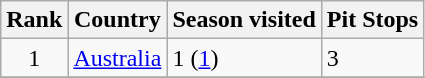<table class="wikitable">
<tr>
<th>Rank</th>
<th>Country</th>
<th>Season visited</th>
<th>Pit Stops</th>
</tr>
<tr>
<td style="text-align:center;">1</td>
<td><a href='#'>Australia</a></td>
<td>1 (<a href='#'>1</a>)</td>
<td>3</td>
</tr>
<tr>
</tr>
</table>
